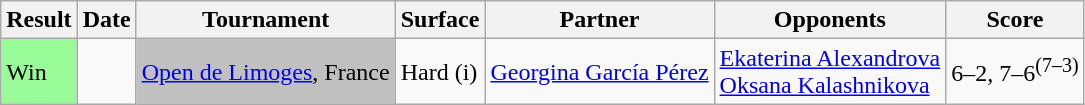<table class="wikitable">
<tr>
<th>Result</th>
<th>Date</th>
<th>Tournament</th>
<th>Surface</th>
<th>Partner</th>
<th>Opponents</th>
<th class=unsortable>Score</th>
</tr>
<tr>
<td bgcolor=98FB98>Win</td>
<td><a href='#'></a></td>
<td bgcolor=silver><a href='#'>Open de Limoges</a>, France</td>
<td>Hard (i)</td>
<td> <a href='#'>Georgina García Pérez</a></td>
<td> <a href='#'>Ekaterina Alexandrova</a> <br>  <a href='#'>Oksana Kalashnikova</a></td>
<td>6–2, 7–6<sup>(7–3)</sup></td>
</tr>
</table>
